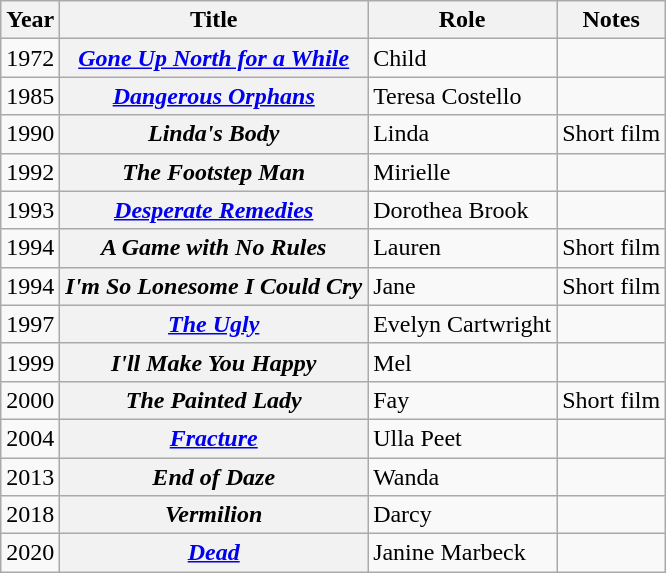<table class="wikitable plainrowheaders sortable">
<tr>
<th scope="col">Year</th>
<th scope="col">Title</th>
<th scope="col">Role</th>
<th class="unsortable">Notes</th>
</tr>
<tr>
<td>1972</td>
<th scope="row"><em><a href='#'>Gone Up North for a While</a></em></th>
<td>Child</td>
<td></td>
</tr>
<tr>
<td>1985</td>
<th scope="row"><em><a href='#'>Dangerous Orphans</a></em></th>
<td>Teresa Costello</td>
<td></td>
</tr>
<tr>
<td>1990</td>
<th scope="row"><em>Linda's Body</em></th>
<td>Linda</td>
<td>Short film</td>
</tr>
<tr>
<td>1992</td>
<th scope="row"><em>The Footstep Man</em></th>
<td>Mirielle</td>
<td></td>
</tr>
<tr>
<td>1993</td>
<th scope="row"><em><a href='#'>Desperate Remedies</a></em></th>
<td>Dorothea Brook</td>
<td></td>
</tr>
<tr>
<td>1994</td>
<th scope="row"><em>A Game with No Rules</em></th>
<td>Lauren</td>
<td>Short film</td>
</tr>
<tr>
<td>1994</td>
<th scope="row"><em>I'm So Lonesome I Could Cry</em></th>
<td>Jane</td>
<td>Short film</td>
</tr>
<tr>
<td>1997</td>
<th scope="row"><em><a href='#'>The Ugly</a></em></th>
<td>Evelyn Cartwright</td>
<td></td>
</tr>
<tr>
<td>1999</td>
<th scope="row"><em>I'll Make You Happy</em></th>
<td>Mel</td>
<td></td>
</tr>
<tr>
<td>2000</td>
<th scope="row"><em>The Painted Lady</em></th>
<td>Fay</td>
<td>Short film</td>
</tr>
<tr>
<td>2004</td>
<th scope="row"><em><a href='#'>Fracture</a></em></th>
<td>Ulla Peet</td>
<td></td>
</tr>
<tr>
<td>2013</td>
<th scope="row"><em>End of Daze</em></th>
<td>Wanda</td>
<td></td>
</tr>
<tr>
<td>2018</td>
<th scope="row"><em>Vermilion</em></th>
<td>Darcy</td>
</tr>
<tr>
<td>2020</td>
<th scope="row"><em><a href='#'>Dead</a></em></th>
<td>Janine Marbeck</td>
<td></td>
</tr>
</table>
